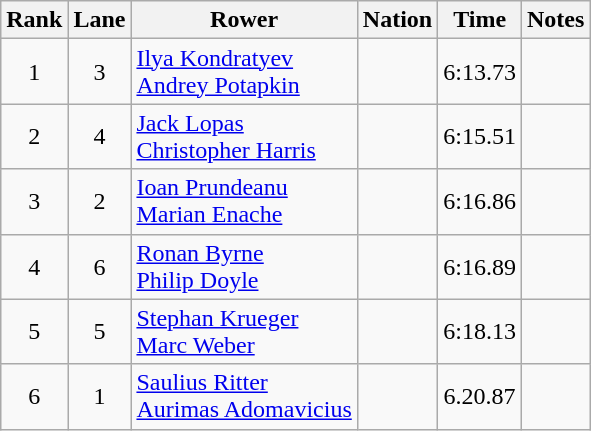<table class="wikitable sortable" style="text-align:center">
<tr>
<th>Rank</th>
<th>Lane</th>
<th>Rower</th>
<th>Nation</th>
<th>Time</th>
<th>Notes</th>
</tr>
<tr>
<td>1</td>
<td>3</td>
<td align=left><a href='#'>Ilya Kondratyev</a><br><a href='#'>Andrey Potapkin</a></td>
<td align=left></td>
<td>6:13.73</td>
<td></td>
</tr>
<tr>
<td>2</td>
<td>4</td>
<td align=left><a href='#'>Jack Lopas</a><br><a href='#'>Christopher Harris</a></td>
<td align=left></td>
<td>6:15.51</td>
<td></td>
</tr>
<tr>
<td>3</td>
<td>2</td>
<td align=left><a href='#'>Ioan Prundeanu</a><br><a href='#'>Marian Enache</a></td>
<td align=left></td>
<td>6:16.86</td>
<td></td>
</tr>
<tr>
<td>4</td>
<td>6</td>
<td align=left><a href='#'>Ronan Byrne</a><br><a href='#'>Philip Doyle</a></td>
<td align=left></td>
<td>6:16.89</td>
<td></td>
</tr>
<tr>
<td>5</td>
<td>5</td>
<td align=left><a href='#'>Stephan Krueger</a><br><a href='#'>Marc Weber</a></td>
<td align=left></td>
<td>6:18.13</td>
<td></td>
</tr>
<tr>
<td>6</td>
<td>1</td>
<td align=left><a href='#'>Saulius Ritter</a><br><a href='#'>Aurimas Adomavicius</a></td>
<td align=left></td>
<td>6.20.87</td>
<td></td>
</tr>
</table>
